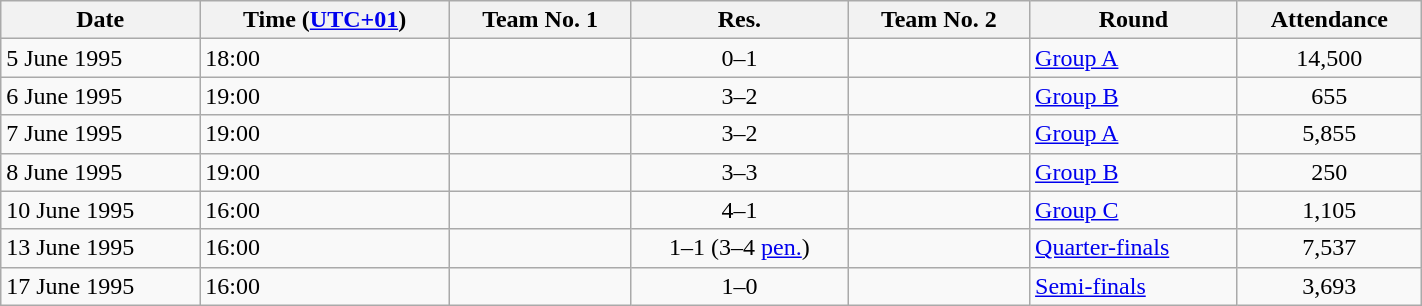<table class="wikitable" style="text-align:left; width:75%;">
<tr>
<th>Date</th>
<th>Time (<a href='#'>UTC+01</a>)</th>
<th>Team No. 1</th>
<th>Res.</th>
<th>Team No. 2</th>
<th>Round</th>
<th>Attendance</th>
</tr>
<tr>
<td>5 June 1995</td>
<td>18:00</td>
<td></td>
<td style="text-align:center;">0–1</td>
<td><strong></strong></td>
<td><a href='#'>Group A</a></td>
<td style="text-align:center;">14,500</td>
</tr>
<tr>
<td>6 June 1995</td>
<td>19:00</td>
<td><strong></strong></td>
<td style="text-align:center;">3–2</td>
<td></td>
<td><a href='#'>Group B</a></td>
<td style="text-align:center;">655</td>
</tr>
<tr>
<td>7 June 1995</td>
<td>19:00</td>
<td><strong></strong></td>
<td style="text-align:center;">3–2</td>
<td></td>
<td><a href='#'>Group A</a></td>
<td style="text-align:center;">5,855</td>
</tr>
<tr>
<td>8 June 1995</td>
<td>19:00</td>
<td></td>
<td style="text-align:center;">3–3</td>
<td></td>
<td><a href='#'>Group B</a></td>
<td style="text-align:center;">250</td>
</tr>
<tr>
<td>10 June 1995</td>
<td>16:00</td>
<td><strong></strong></td>
<td style="text-align:center;">4–1</td>
<td></td>
<td><a href='#'>Group C</a></td>
<td style="text-align:center;">1,105</td>
</tr>
<tr>
<td>13 June 1995</td>
<td>16:00</td>
<td></td>
<td style="text-align:center;">1–1 (3–4 <a href='#'>pen.</a>)</td>
<td></td>
<td><a href='#'>Quarter-finals</a></td>
<td style="text-align:center;">7,537</td>
</tr>
<tr>
<td>17 June 1995</td>
<td>16:00</td>
<td><strong></strong></td>
<td style="text-align:center;">1–0</td>
<td></td>
<td><a href='#'>Semi-finals</a></td>
<td style="text-align:center;">3,693</td>
</tr>
</table>
